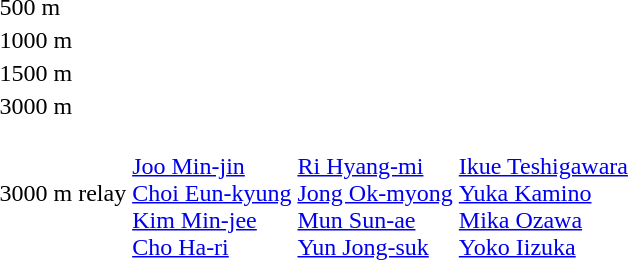<table>
<tr>
<td>500 m</td>
<td></td>
<td></td>
<td></td>
</tr>
<tr>
<td>1000 m</td>
<td></td>
<td></td>
<td></td>
</tr>
<tr>
<td>1500 m</td>
<td></td>
<td></td>
<td></td>
</tr>
<tr>
<td>3000 m</td>
<td></td>
<td></td>
<td></td>
</tr>
<tr>
<td>3000 m relay<br></td>
<td><br><a href='#'>Joo Min-jin</a><br><a href='#'>Choi Eun-kyung</a><br><a href='#'>Kim Min-jee</a><br><a href='#'>Cho Ha-ri</a></td>
<td><br><a href='#'>Ri Hyang-mi</a><br><a href='#'>Jong Ok-myong</a><br><a href='#'>Mun Sun-ae</a><br><a href='#'>Yun Jong-suk</a></td>
<td><br><a href='#'>Ikue Teshigawara</a><br><a href='#'>Yuka Kamino</a><br><a href='#'>Mika Ozawa</a><br><a href='#'>Yoko Iizuka</a></td>
</tr>
</table>
